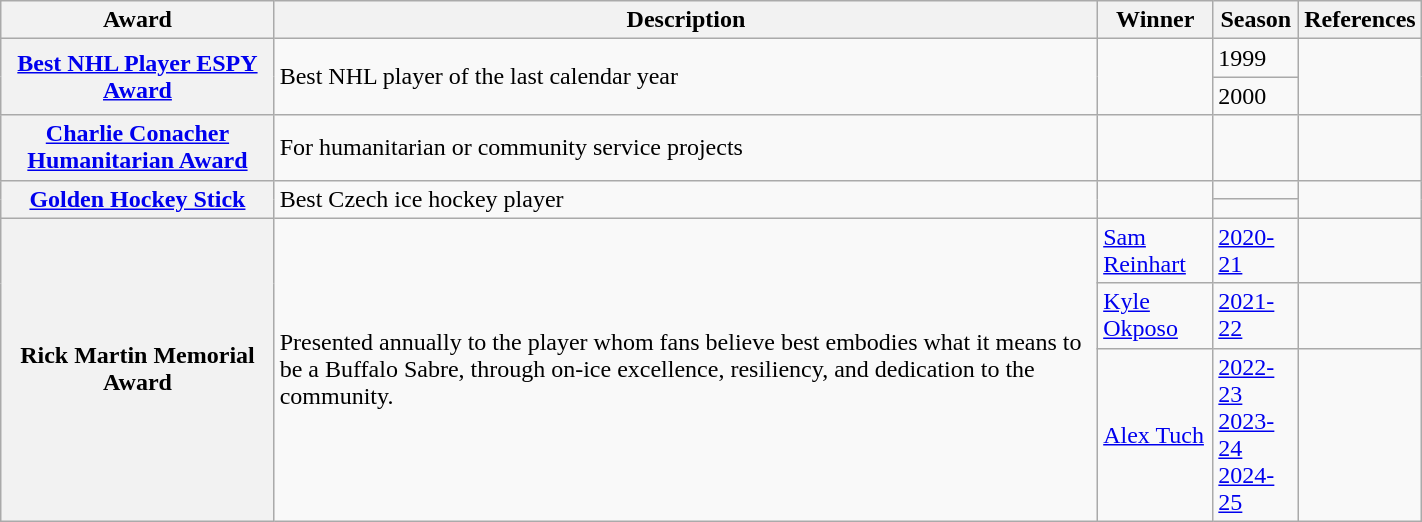<table class="wikitable sortable" width="75%">
<tr>
<th scope="col">Award</th>
<th scope="col" class="unsortable">Description</th>
<th scope="col">Winner</th>
<th scope="col">Season</th>
<th scope="col" class="unsortable">References</th>
</tr>
<tr>
<th scope="row" rowspan="2"><a href='#'>Best NHL Player ESPY Award</a></th>
<td rowspan="2">Best NHL player of the last calendar year</td>
<td rowspan="2"></td>
<td>1999</td>
<td rowspan="2"></td>
</tr>
<tr>
<td>2000</td>
</tr>
<tr>
<th scope="row"><a href='#'>Charlie Conacher Humanitarian Award</a></th>
<td>For humanitarian or community service projects</td>
<td></td>
<td></td>
<td></td>
</tr>
<tr>
<th scope="row" rowspan="2"><a href='#'>Golden Hockey Stick</a></th>
<td rowspan="2">Best Czech ice hockey player</td>
<td rowspan="2"></td>
<td></td>
<td rowspan="2"></td>
</tr>
<tr>
<td></td>
</tr>
<tr>
<th rowspan="3">Rick Martin Memorial Award</th>
<td rowspan="3">Presented annually to the player whom fans believe best embodies what it means to be a Buffalo Sabre, through on-ice excellence, resiliency, and dedication to the community.</td>
<td><a href='#'>Sam Reinhart</a></td>
<td><a href='#'>2020-21</a></td>
<td></td>
</tr>
<tr>
<td><a href='#'>Kyle Okposo</a></td>
<td><a href='#'>2021-22</a></td>
<td></td>
</tr>
<tr>
<td><a href='#'>Alex Tuch</a></td>
<td><a href='#'>2022-23</a><br><a href='#'>2023-24</a><br><a href='#'>2024-25</a></td>
<td></td>
</tr>
</table>
